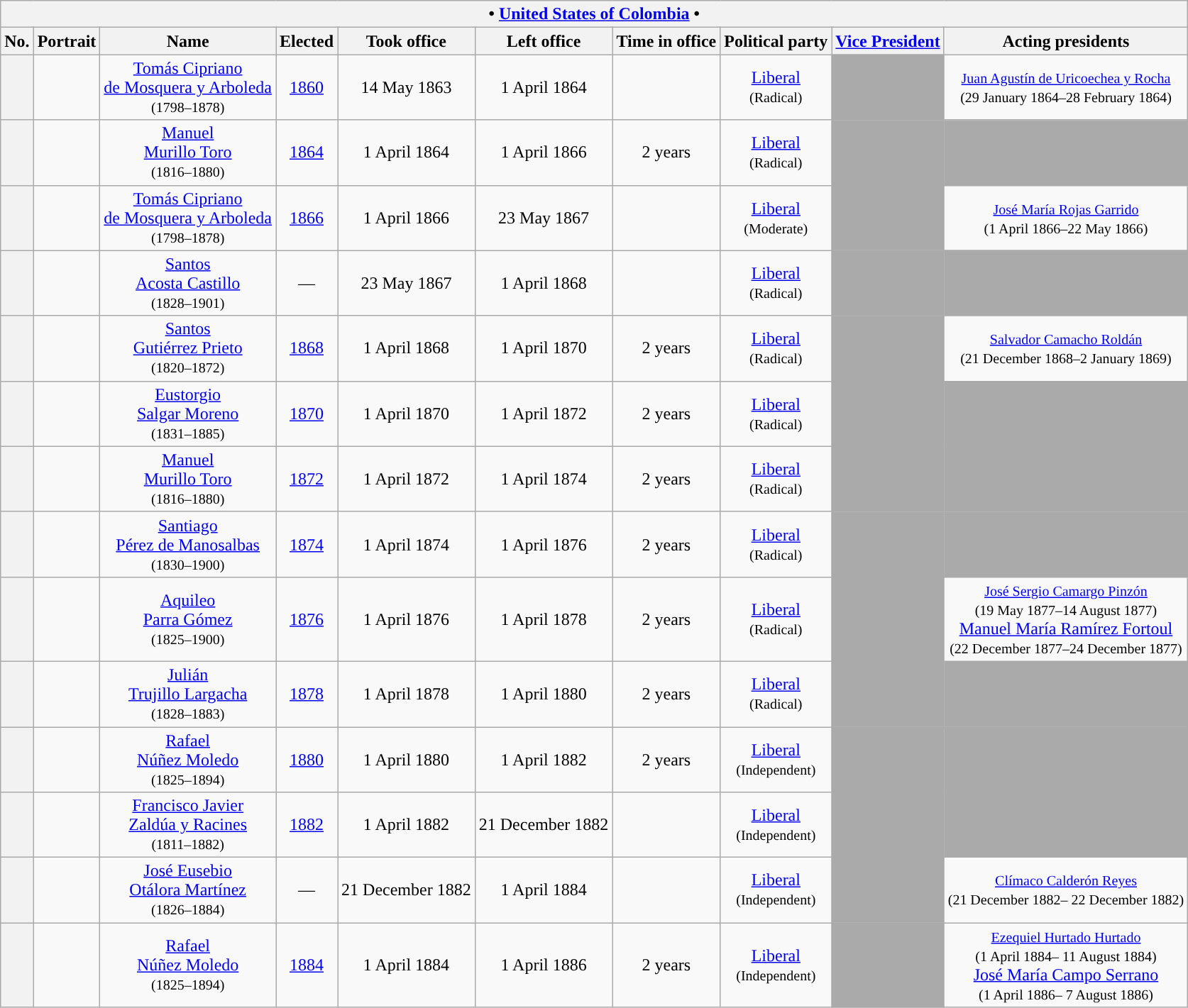<table class="wikitable" style="text-align: center;">
<tr>
<th colspan="10"> • <a href='#'>United States of Colombia</a> • </th>
</tr>
<tr>
<th>No.</th>
<th>Portrait</th>
<th>Name<br></th>
<th>Elected</th>
<th>Took office</th>
<th>Left office</th>
<th><strong>Time in office</strong></th>
<th>Political party</th>
<th><a href='#'>Vice President</a></th>
<th>Acting presidents</th>
</tr>
<tr>
<th style="background:"></th>
<td></td>
<td><a href='#'>Tomás Cipriano<br>de Mosquera y Arboleda</a><br><small>(1798–1878)</small><br></td>
<td><a href='#'>1860</a></td>
<td>14 May 1863</td>
<td>1 April 1864</td>
<td></td>
<td><a href='#'>Liberal</a><br><small>(Radical)</small></td>
<td bgcolor=#aaaaaa></td>
<td><small><a href='#'>Juan Agustín de Uricoechea y Rocha</a></small><br><small>(29 January 1864–28 February 1864)</small></td>
</tr>
<tr>
<th style="background:"></th>
<td></td>
<td><a href='#'>Manuel<br>Murillo Toro</a><br><small>(1816–1880)</small><br></td>
<td><a href='#'>1864</a></td>
<td>1 April 1864</td>
<td>1 April 1866</td>
<td>2 years</td>
<td><a href='#'>Liberal</a><br><small>(Radical)</small></td>
<td bgcolor=#aaaaaa></td>
<td bgcolor=#aaaaaa></td>
</tr>
<tr>
<th style="background:"></th>
<td></td>
<td><a href='#'>Tomás Cipriano<br>de Mosquera y Arboleda</a><br><small>(1798–1878)</small><br></td>
<td><a href='#'>1866</a></td>
<td>1 April 1866</td>
<td>23 May 1867</td>
<td></td>
<td><a href='#'>Liberal</a><br><small>(Moderate)</small></td>
<td bgcolor=#aaaaaa></td>
<td><small><a href='#'>José María Rojas Garrido</a></small><br><small>(1 April 1866–22 May 1866)</small></td>
</tr>
<tr>
<th style="background:"></th>
<td></td>
<td><a href='#'>Santos<br>Acosta Castillo</a><br><small>(1828–1901)</small><br></td>
<td>—</td>
<td>23 May 1867<br></td>
<td>1 April 1868</td>
<td></td>
<td><a href='#'>Liberal</a><br><small>(Radical)</small></td>
<td bgcolor=#aaaaaa></td>
<td bgcolor=#aaaaaa></td>
</tr>
<tr>
<th style="background:"></th>
<td></td>
<td><a href='#'>Santos<br>Gutiérrez Prieto</a><br><small>(1820–1872)</small><br></td>
<td><a href='#'>1868</a></td>
<td>1 April 1868</td>
<td>1 April 1870</td>
<td>2 years</td>
<td><a href='#'>Liberal</a><br><small>(Radical)</small></td>
<td bgcolor=#aaaaaa></td>
<td><small><a href='#'>Salvador Camacho Roldán</a></small><br><small>(21 December 1868–2 January 1869)</small></td>
</tr>
<tr>
<th style="background:"></th>
<td></td>
<td><a href='#'>Eustorgio<br>Salgar Moreno</a><br><small>(1831–1885)</small><br></td>
<td><a href='#'>1870</a></td>
<td>1 April 1870</td>
<td>1 April 1872</td>
<td>2 years</td>
<td><a href='#'>Liberal</a><br><small>(Radical)</small></td>
<td bgcolor=#aaaaaa></td>
<td bgcolor=#aaaaaa></td>
</tr>
<tr>
<th style="background:"></th>
<td></td>
<td><a href='#'>Manuel<br>Murillo Toro</a><br><small>(1816–1880)</small><br></td>
<td><a href='#'>1872</a></td>
<td>1 April 1872</td>
<td>1 April 1874</td>
<td>2 years</td>
<td><a href='#'>Liberal</a><br><small>(Radical)</small></td>
<td bgcolor=#aaaaaa></td>
<td bgcolor=#aaaaaa></td>
</tr>
<tr>
<th style="background:"></th>
<td></td>
<td><a href='#'>Santiago<br>Pérez de Manosalbas</a><br><small>(1830–1900)</small><br></td>
<td><a href='#'>1874</a></td>
<td>1 April 1874</td>
<td>1 April 1876</td>
<td>2 years</td>
<td><a href='#'>Liberal</a><br><small>(Radical)</small></td>
<td bgcolor=#aaaaaa></td>
<td bgcolor=#aaaaaa></td>
</tr>
<tr>
<th style="background:"></th>
<td></td>
<td><a href='#'>Aquileo<br>Parra Gómez</a><br><small>(1825–1900)</small><br></td>
<td><a href='#'>1876</a></td>
<td>1 April 1876</td>
<td>1 April 1878</td>
<td>2 years</td>
<td><a href='#'>Liberal</a><br><small>(Radical)</small></td>
<td bgcolor=#aaaaaa></td>
<td><small><a href='#'>José Sergio Camargo Pinzón</a></small><br><small>(19 May 1877–14 August 1877)</small><br><a href='#'>Manuel María Ramírez Fortoul</a><br><small>(22 December 1877–24 December 1877)</small></td>
</tr>
<tr>
<th style="background:"></th>
<td></td>
<td><a href='#'>Julián<br>Trujillo Largacha</a><br><small>(1828–1883)</small><br></td>
<td><a href='#'>1878</a></td>
<td>1 April 1878</td>
<td>1 April 1880</td>
<td>2 years</td>
<td><a href='#'>Liberal</a><br><small>(Radical)</small></td>
<td bgcolor=#aaaaaa></td>
<td bgcolor=#aaaaaa></td>
</tr>
<tr>
<th style="background:"></th>
<td></td>
<td><a href='#'>Rafael<br>Núñez Moledo</a><br><small>(1825–1894)</small><br></td>
<td><a href='#'>1880</a></td>
<td>1 April 1880</td>
<td>1 April 1882</td>
<td>2 years</td>
<td><a href='#'>Liberal</a><br><small>(Independent)</small></td>
<td bgcolor=#aaaaaa></td>
<td bgcolor=#aaaaaa></td>
</tr>
<tr>
<th style="background:"></th>
<td></td>
<td><a href='#'>Francisco Javier<br>Zaldúa y Racines</a><br><small>(1811–1882)</small><br></td>
<td><a href='#'>1882</a></td>
<td>1 April 1882</td>
<td>21 December 1882<br></td>
<td></td>
<td><a href='#'>Liberal</a><br><small>(Independent)</small></td>
<td bgcolor=#aaaaaa></td>
<td bgcolor=#aaaaaa></td>
</tr>
<tr>
<th style="background:"></th>
<td></td>
<td><a href='#'>José Eusebio<br>Otálora Martínez</a><br><small>(1826–1884)</small><br></td>
<td>—</td>
<td>21 December 1882</td>
<td>1 April 1884</td>
<td></td>
<td><a href='#'>Liberal</a><br><small>(Independent)</small></td>
<td bgcolor=#aaaaaa></td>
<td><small><a href='#'>Clímaco Calderón Reyes</a></small><br><small>(21 December 1882– 22 December 1882)</small></td>
</tr>
<tr>
<th style="background:"></th>
<td></td>
<td><a href='#'>Rafael<br>Núñez Moledo</a><br><small>(1825–1894)</small><br></td>
<td><a href='#'>1884</a></td>
<td>1 April 1884</td>
<td>1 April 1886</td>
<td>2 years</td>
<td><a href='#'>Liberal</a><br><small>(Independent)</small></td>
<td bgcolor=#aaaaaa></td>
<td><small><a href='#'>Ezequiel Hurtado Hurtado</a></small><br><small>(1 April 1884– 11 August 1884)</small><br><a href='#'>José María Campo Serrano</a><br><small>(1 April 1886– 7 August 1886)</small></td>
</tr>
</table>
